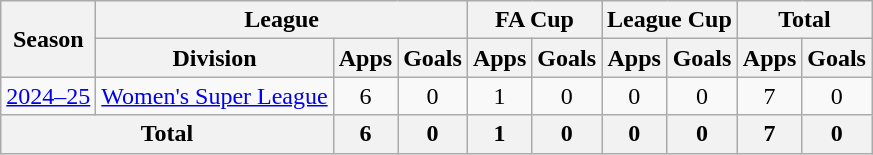<table class="wikitable" style="text-align: center;">
<tr>
<th rowspan="2">Season</th>
<th colspan="3">League</th>
<th colspan="2">FA Cup</th>
<th colspan="2">League Cup</th>
<th colspan="2">Total</th>
</tr>
<tr>
<th>Division</th>
<th>Apps</th>
<th>Goals</th>
<th>Apps</th>
<th>Goals</th>
<th>Apps</th>
<th>Goals</th>
<th>Apps</th>
<th>Goals</th>
</tr>
<tr>
<td><a href='#'>2024–25</a></td>
<td><a href='#'>Women's Super League</a></td>
<td>6</td>
<td>0</td>
<td>1</td>
<td>0</td>
<td>0</td>
<td>0</td>
<td>7</td>
<td>0</td>
</tr>
<tr>
<th colspan="2">Total</th>
<th>6</th>
<th>0</th>
<th>1</th>
<th>0</th>
<th>0</th>
<th>0</th>
<th>7</th>
<th>0</th>
</tr>
</table>
